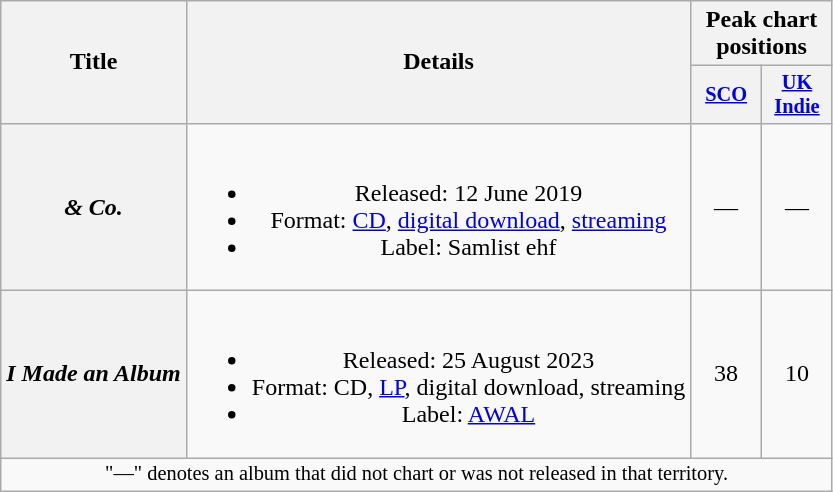<table class="wikitable plainrowheaders" style="text-align:center;">
<tr>
<th scope="col" rowspan="2">Title</th>
<th scope="col" rowspan="2">Details</th>
<th scope="col" colspan="2">Peak chart positions</th>
</tr>
<tr>
<th scope="col" style="width:3em;font-size:85%;"><a href='#'>SCO</a><br></th>
<th scope="col" style="width:3em;font-size:85%;"><a href='#'>UK<br>Indie</a><br></th>
</tr>
<tr>
<th scope="row"><em>& Co.</em></th>
<td><br><ul><li>Released: 12 June 2019</li><li>Format: <a href='#'>CD</a>, <a href='#'>digital download</a>, <a href='#'>streaming</a></li><li>Label: Samlist ehf</li></ul></td>
<td>—</td>
<td>—</td>
</tr>
<tr>
<th scope="row"><em>I Made an Album</em></th>
<td><br><ul><li>Released: 25 August 2023</li><li>Format: CD, <a href='#'>LP</a>, digital download, streaming</li><li>Label: <a href='#'>AWAL</a></li></ul></td>
<td>38</td>
<td>10</td>
</tr>
<tr>
<td colspan="7" style="font-size:85%">"—" denotes an album that did not chart or was not released in that territory.</td>
</tr>
</table>
